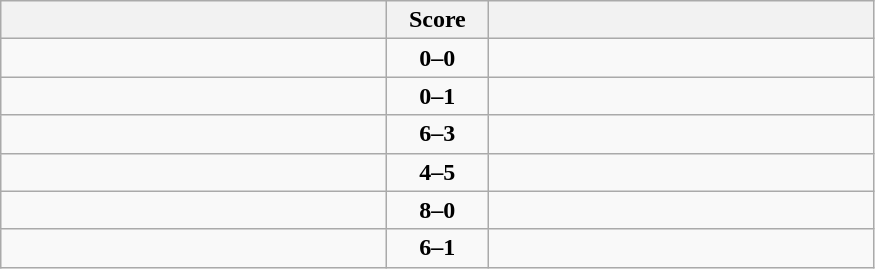<table class="wikitable" style="text-align: center; font-size:100% ">
<tr>
<th align="right" width="250"></th>
<th width="60">Score</th>
<th align="left" width="250"></th>
</tr>
<tr>
<td align=left></td>
<td align=center><strong>0–0</strong></td>
<td align=left></td>
</tr>
<tr>
<td align=left></td>
<td align=center><strong>0–1</strong></td>
<td align=left></td>
</tr>
<tr>
<td align=left></td>
<td align=center><strong>6–3</strong></td>
<td align=left></td>
</tr>
<tr>
<td align=left></td>
<td align=center><strong>4–5</strong></td>
<td align=left></td>
</tr>
<tr>
<td align=left></td>
<td align=center><strong>8–0</strong></td>
<td align=left></td>
</tr>
<tr>
<td align=left></td>
<td align=center><strong>6–1</strong></td>
<td align=left></td>
</tr>
</table>
